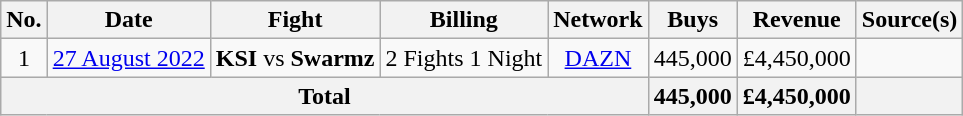<table class="wikitable sortable">
<tr>
<th>No.</th>
<th>Date</th>
<th>Fight</th>
<th>Billing</th>
<th>Network</th>
<th>Buys</th>
<th>Revenue</th>
<th>Source(s)</th>
</tr>
<tr>
<td align="center">1</td>
<td align="center"><a href='#'>27 August 2022</a></td>
<td align="center"><strong>KSI</strong> vs <strong>Swarmz</strong></td>
<td align="center">2 Fights 1 Night</td>
<td align="center"><a href='#'>DAZN</a></td>
<td align="center">445,000</td>
<td align="center">£4,450,000</td>
<td align="center"></td>
</tr>
<tr>
<th colspan="5">Total</th>
<th>445,000</th>
<th>£4,450,000</th>
<th></th>
</tr>
</table>
